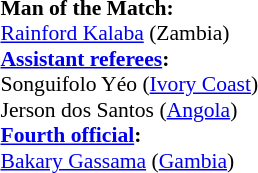<table width=50% style="font-size: 90%">
<tr>
<td><br><strong>Man of the Match:</strong>
<br><a href='#'>Rainford Kalaba</a> (Zambia)<br><strong><a href='#'>Assistant referees</a>:</strong>
<br>Songuifolo Yéo (<a href='#'>Ivory Coast</a>)
<br>Jerson dos Santos (<a href='#'>Angola</a>)
<br><strong><a href='#'>Fourth official</a>:</strong>
<br><a href='#'>Bakary Gassama</a> (<a href='#'>Gambia</a>)</td>
</tr>
</table>
